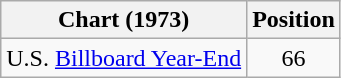<table class="wikitable sortable" style="text-align:center;">
<tr>
<th>Chart (1973)</th>
<th>Position</th>
</tr>
<tr>
<td align="left">U.S. <a href='#'>Billboard Year-End</a></td>
<td>66</td>
</tr>
</table>
